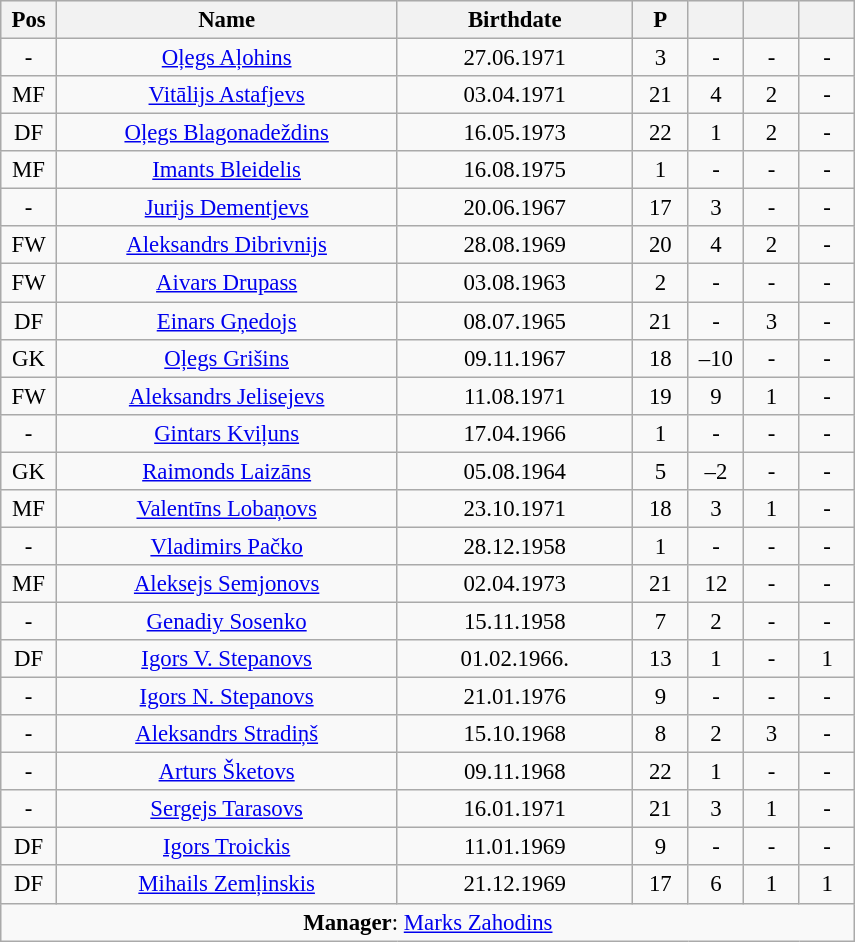<table class="wikitable" style="font-size:95%; text-align:center;">
<tr bgcolor="#efefef">
<th width="30">Pos</th>
<th width="220">Name</th>
<th width="150">Birthdate</th>
<th width="30">P</th>
<th width="30"></th>
<th width="30"></th>
<th width="30"></th>
</tr>
<tr>
<td>-</td>
<td> <a href='#'>Oļegs Aļohins</a></td>
<td>27.06.1971</td>
<td>3</td>
<td>-</td>
<td>-</td>
<td>-</td>
</tr>
<tr>
<td>MF</td>
<td> <a href='#'>Vitālijs Astafjevs</a></td>
<td>03.04.1971</td>
<td>21</td>
<td>4</td>
<td>2</td>
<td>-</td>
</tr>
<tr>
<td>DF</td>
<td> <a href='#'>Oļegs Blagonadeždins</a></td>
<td>16.05.1973</td>
<td>22</td>
<td>1</td>
<td>2</td>
<td>-</td>
</tr>
<tr>
<td>MF</td>
<td> <a href='#'>Imants Bleidelis</a></td>
<td>16.08.1975</td>
<td>1</td>
<td>-</td>
<td>-</td>
<td>-</td>
</tr>
<tr>
<td>-</td>
<td> <a href='#'>Jurijs Dementjevs</a></td>
<td>20.06.1967</td>
<td>17</td>
<td>3</td>
<td>-</td>
<td>-</td>
</tr>
<tr>
<td>FW</td>
<td> <a href='#'>Aleksandrs Dibrivnijs</a></td>
<td>28.08.1969</td>
<td>20</td>
<td>4</td>
<td>2</td>
<td>-</td>
</tr>
<tr>
<td>FW</td>
<td> <a href='#'>Aivars Drupass</a></td>
<td>03.08.1963</td>
<td>2</td>
<td>-</td>
<td>-</td>
<td>-</td>
</tr>
<tr>
<td>DF</td>
<td> <a href='#'>Einars Gņedojs</a></td>
<td>08.07.1965</td>
<td>21</td>
<td>-</td>
<td>3</td>
<td>-</td>
</tr>
<tr>
<td>GK</td>
<td> <a href='#'>Oļegs Grišins</a></td>
<td>09.11.1967</td>
<td>18</td>
<td>–10</td>
<td>-</td>
<td>-</td>
</tr>
<tr>
<td>FW</td>
<td> <a href='#'>Aleksandrs Jelisejevs</a></td>
<td>11.08.1971</td>
<td>19</td>
<td>9</td>
<td>1</td>
<td>-</td>
</tr>
<tr>
<td>-</td>
<td> <a href='#'>Gintars Kviļuns</a></td>
<td>17.04.1966</td>
<td>1</td>
<td>-</td>
<td>-</td>
<td>-</td>
</tr>
<tr>
<td>GK</td>
<td> <a href='#'>Raimonds Laizāns</a></td>
<td>05.08.1964</td>
<td>5</td>
<td>–2</td>
<td>-</td>
<td>-</td>
</tr>
<tr>
<td>MF</td>
<td> <a href='#'>Valentīns Lobaņovs</a></td>
<td>23.10.1971</td>
<td>18</td>
<td>3</td>
<td>1</td>
<td>-</td>
</tr>
<tr>
<td>-</td>
<td> <a href='#'>Vladimirs Pačko</a></td>
<td>28.12.1958</td>
<td>1</td>
<td>-</td>
<td>-</td>
<td>-</td>
</tr>
<tr>
<td>MF</td>
<td> <a href='#'>Aleksejs Semjonovs</a></td>
<td>02.04.1973</td>
<td>21</td>
<td>12</td>
<td>-</td>
<td>-</td>
</tr>
<tr>
<td>-</td>
<td> <a href='#'>Genadiy Sosenko</a></td>
<td>15.11.1958</td>
<td>7</td>
<td>2</td>
<td>-</td>
<td>-</td>
</tr>
<tr>
<td>DF</td>
<td> <a href='#'>Igors V. Stepanovs</a></td>
<td>01.02.1966.</td>
<td>13</td>
<td>1</td>
<td>-</td>
<td>1</td>
</tr>
<tr>
<td>-</td>
<td> <a href='#'>Igors N. Stepanovs</a></td>
<td>21.01.1976</td>
<td>9</td>
<td>-</td>
<td>-</td>
<td>-</td>
</tr>
<tr>
<td>-</td>
<td> <a href='#'>Aleksandrs Stradiņš</a></td>
<td>15.10.1968</td>
<td>8</td>
<td>2</td>
<td>3</td>
<td>-</td>
</tr>
<tr>
<td>-</td>
<td> <a href='#'>Arturs Šketovs</a></td>
<td>09.11.1968</td>
<td>22</td>
<td>1</td>
<td>-</td>
<td>-</td>
</tr>
<tr>
<td>-</td>
<td> <a href='#'>Sergejs Tarasovs</a></td>
<td>16.01.1971</td>
<td>21</td>
<td>3</td>
<td>1</td>
<td>-</td>
</tr>
<tr>
<td>DF</td>
<td> <a href='#'>Igors Troickis</a></td>
<td>11.01.1969</td>
<td>9</td>
<td>-</td>
<td>-</td>
<td>-</td>
</tr>
<tr>
<td>DF</td>
<td> <a href='#'>Mihails Zemļinskis</a></td>
<td>21.12.1969</td>
<td>17</td>
<td>6</td>
<td>1</td>
<td>1</td>
</tr>
<tr>
<td colspan=7 align=center><strong>Manager</strong>:  <a href='#'>Marks Zahodins</a></td>
</tr>
</table>
